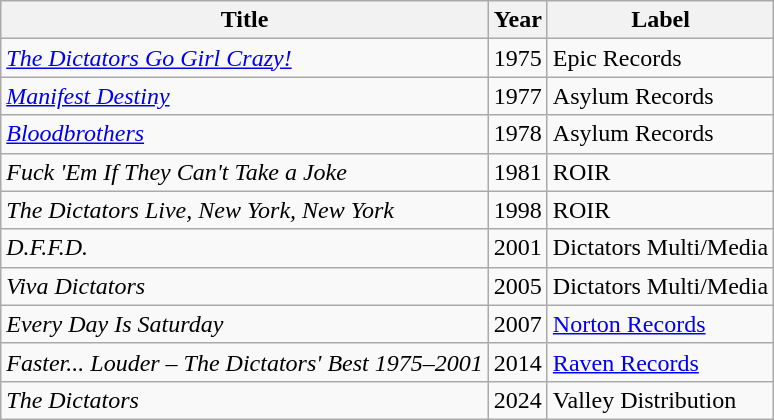<table class="wikitable">
<tr>
<th>Title</th>
<th>Year</th>
<th>Label</th>
</tr>
<tr>
<td><em><a href='#'>The Dictators Go Girl Crazy!</a></em></td>
<td>1975</td>
<td>Epic Records</td>
</tr>
<tr>
<td><em><a href='#'>Manifest Destiny</a></em></td>
<td>1977</td>
<td>Asylum Records</td>
</tr>
<tr>
<td><em><a href='#'>Bloodbrothers</a></em></td>
<td>1978</td>
<td>Asylum Records</td>
</tr>
<tr>
<td><em>Fuck 'Em If They Can't Take a Joke</em></td>
<td>1981</td>
<td>ROIR</td>
</tr>
<tr>
<td><em>The Dictators Live, New York, New York</em></td>
<td>1998</td>
<td>ROIR</td>
</tr>
<tr>
<td><em>D.F.F.D.</em></td>
<td>2001</td>
<td>Dictators Multi/Media</td>
</tr>
<tr>
<td><em>Viva Dictators</em></td>
<td>2005</td>
<td>Dictators Multi/Media</td>
</tr>
<tr>
<td><em>Every Day Is Saturday</em></td>
<td>2007</td>
<td><a href='#'>Norton Records</a></td>
</tr>
<tr>
<td><em>Faster... Louder – The Dictators' Best 1975–2001 </em></td>
<td>2014</td>
<td><a href='#'>Raven Records</a></td>
</tr>
<tr>
<td><em>The Dictators</td>
<td>2024</td>
<td>Valley Distribution</td>
</tr>
</table>
